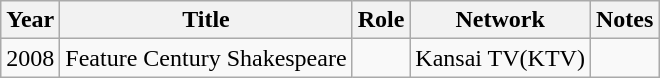<table class="wikitable">
<tr>
<th>Year</th>
<th>Title</th>
<th>Role</th>
<th>Network</th>
<th>Notes</th>
</tr>
<tr>
<td>2008</td>
<td>Feature Century Shakespeare</td>
<td></td>
<td>Kansai TV(KTV)</td>
<td></td>
</tr>
</table>
